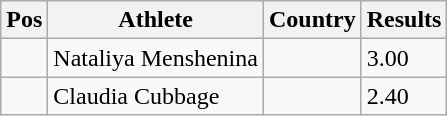<table class="wikitable">
<tr>
<th>Pos</th>
<th>Athlete</th>
<th>Country</th>
<th>Results</th>
</tr>
<tr>
<td align="center"></td>
<td>Nataliya Menshenina</td>
<td></td>
<td>3.00</td>
</tr>
<tr>
<td align="center"></td>
<td>Claudia Cubbage</td>
<td></td>
<td>2.40</td>
</tr>
</table>
